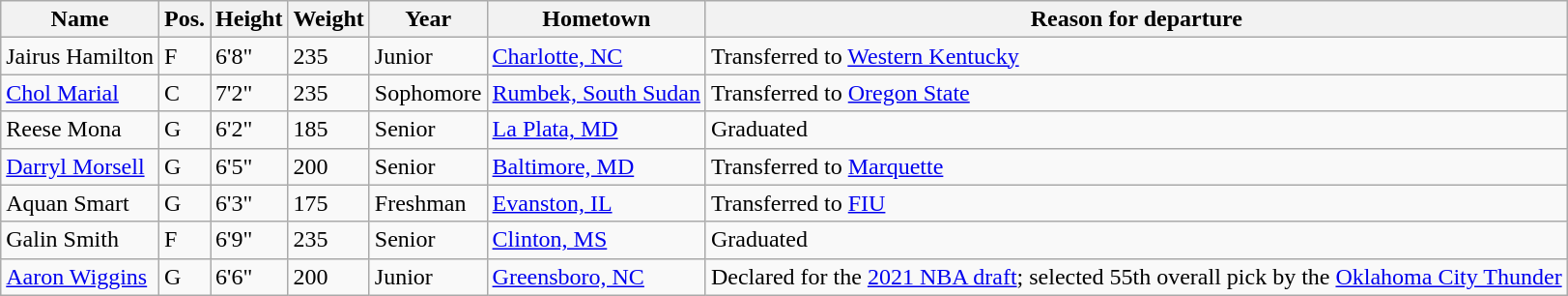<table class="wikitable sortable" border="1">
<tr>
<th>Name</th>
<th>Pos.</th>
<th>Height</th>
<th>Weight</th>
<th>Year</th>
<th>Hometown</th>
<th class="unsortable">Reason for departure</th>
</tr>
<tr>
<td>Jairus Hamilton</td>
<td>F</td>
<td>6'8"</td>
<td>235</td>
<td>Junior</td>
<td><a href='#'>Charlotte, NC</a></td>
<td>Transferred to <a href='#'>Western Kentucky</a></td>
</tr>
<tr>
<td><a href='#'>Chol Marial</a></td>
<td>C</td>
<td>7'2"</td>
<td>235</td>
<td>Sophomore</td>
<td><a href='#'>Rumbek, South Sudan</a></td>
<td>Transferred to <a href='#'>Oregon State</a></td>
</tr>
<tr>
<td>Reese Mona</td>
<td>G</td>
<td>6'2"</td>
<td>185</td>
<td>Senior</td>
<td><a href='#'>La Plata, MD</a></td>
<td>Graduated</td>
</tr>
<tr>
<td><a href='#'>Darryl Morsell</a></td>
<td>G</td>
<td>6'5"</td>
<td>200</td>
<td>Senior</td>
<td><a href='#'>Baltimore, MD</a></td>
<td>Transferred to <a href='#'>Marquette</a></td>
</tr>
<tr>
<td>Aquan Smart</td>
<td>G</td>
<td>6'3"</td>
<td>175</td>
<td>Freshman</td>
<td><a href='#'>Evanston, IL</a></td>
<td>Transferred to <a href='#'>FIU</a></td>
</tr>
<tr>
<td>Galin Smith</td>
<td>F</td>
<td>6'9"</td>
<td>235</td>
<td>Senior</td>
<td><a href='#'>Clinton, MS</a></td>
<td>Graduated</td>
</tr>
<tr>
<td><a href='#'>Aaron Wiggins</a></td>
<td>G</td>
<td>6'6"</td>
<td>200</td>
<td>Junior</td>
<td><a href='#'>Greensboro, NC</a></td>
<td>Declared for the <a href='#'>2021 NBA draft</a>; selected 55th overall pick by the <a href='#'>Oklahoma City Thunder</a></td>
</tr>
</table>
